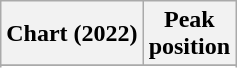<table class="wikitable sortable plainrowheaders" style="text-align:center">
<tr>
<th scope="col">Chart (2022)</th>
<th scope="col">Peak<br>position</th>
</tr>
<tr>
</tr>
<tr>
</tr>
<tr>
</tr>
</table>
